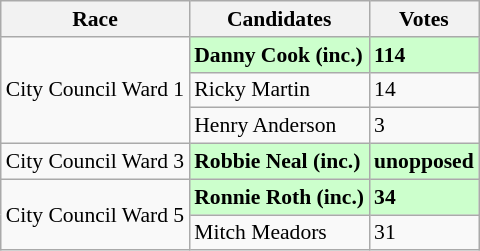<table class="wikitable" style="font-size:90%">
<tr>
<th>Race</th>
<th>Candidates</th>
<th>Votes</th>
</tr>
<tr>
<td rowspan="3">City Council Ward 1</td>
<td style="background:#ccffcc"><strong>Danny Cook (inc.)</strong></td>
<td style="background:#ccffcc"><strong>114</strong></td>
</tr>
<tr>
<td>Ricky Martin</td>
<td>14</td>
</tr>
<tr>
<td>Henry Anderson</td>
<td>3</td>
</tr>
<tr>
<td rowspan="1">City Council Ward 3</td>
<td style="background:#ccffcc"><strong>Robbie Neal (inc.)</strong></td>
<td style="background:#ccffcc"><strong>unopposed</strong></td>
</tr>
<tr>
<td rowspan="2">City Council Ward 5</td>
<td style="background:#ccffcc"><strong>Ronnie Roth (inc.)</strong></td>
<td style="background:#ccffcc"><strong>34</strong></td>
</tr>
<tr>
<td>Mitch Meadors</td>
<td>31</td>
</tr>
</table>
